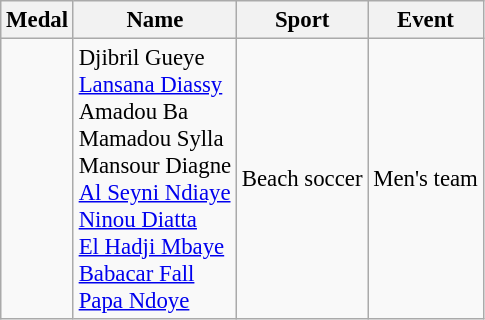<table class="wikitable sortable" style="font-size: 95%;">
<tr>
<th>Medal</th>
<th>Name</th>
<th>Sport</th>
<th>Event</th>
</tr>
<tr>
<td></td>
<td>Djibril Gueye<br><a href='#'>Lansana Diassy</a><br>Amadou Ba<br>Mamadou Sylla<br>Mansour Diagne<br><a href='#'>Al Seyni Ndiaye</a><br><a href='#'>Ninou Diatta</a><br><a href='#'>El Hadji Mbaye</a><br><a href='#'>Babacar Fall</a><br><a href='#'>Papa Ndoye</a></td>
<td>Beach soccer</td>
<td>Men's team</td>
</tr>
</table>
